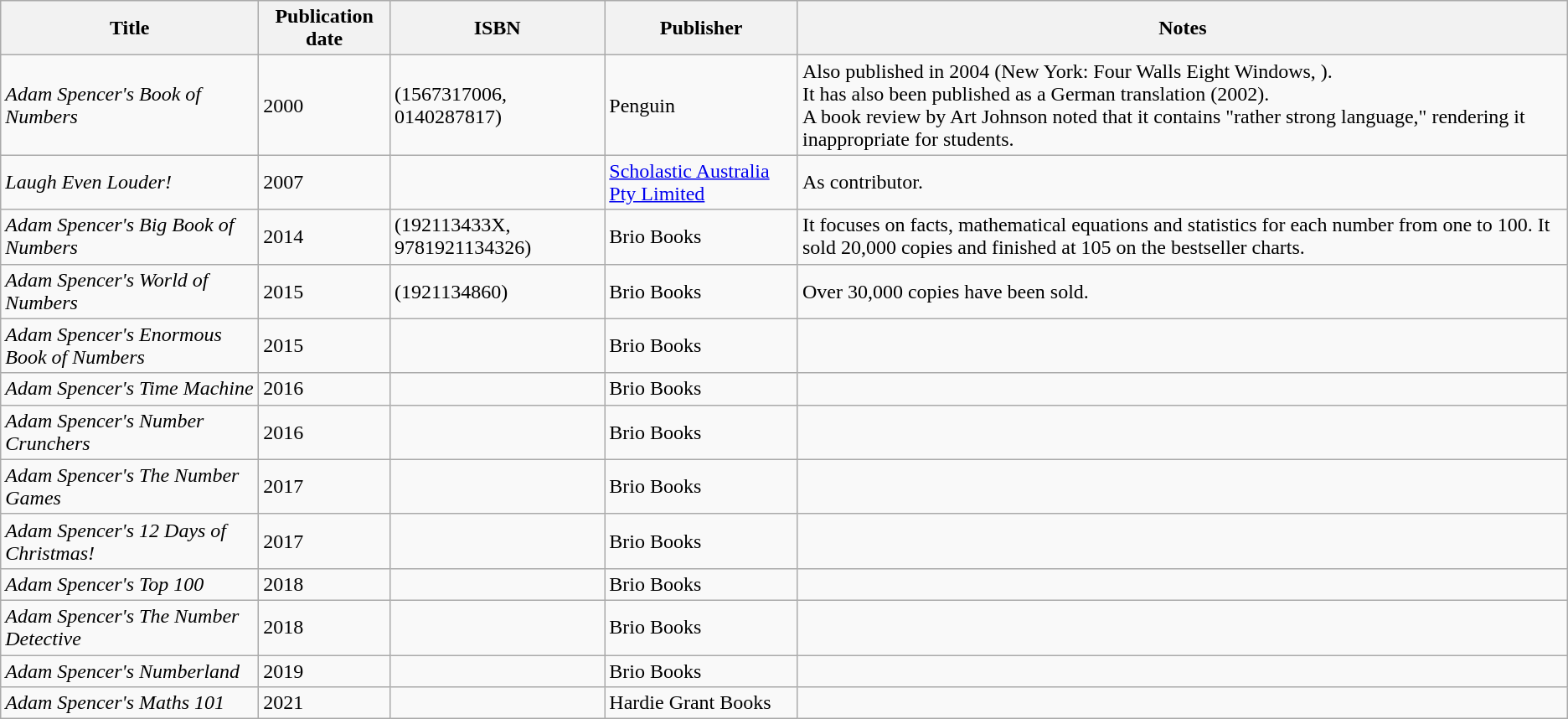<table class="wikitable">
<tr>
<th>Title</th>
<th>Publication date</th>
<th>ISBN</th>
<th>Publisher</th>
<th>Notes</th>
</tr>
<tr>
<td><em>Adam Spencer's Book of Numbers</em></td>
<td>2000</td>
<td> (1567317006, 0140287817)</td>
<td>Penguin</td>
<td>Also published in 2004 (New York: Four Walls Eight Windows, ).<br>It has also been published as a German translation (2002).<br>A book review by Art Johnson noted that it contains "rather strong language," rendering it inappropriate for students.</td>
</tr>
<tr>
<td><em>Laugh Even Louder!</em></td>
<td>2007</td>
<td></td>
<td><a href='#'>Scholastic Australia Pty Limited</a></td>
<td>As contributor.</td>
</tr>
<tr>
<td><em>Adam Spencer's Big Book of Numbers</em></td>
<td>2014</td>
<td> (192113433X, 9781921134326)</td>
<td>Brio Books</td>
<td>It focuses on facts, mathematical equations and statistics for each number from one to 100. It sold 20,000 copies and finished at 105 on the bestseller charts.</td>
</tr>
<tr>
<td><em>Adam Spencer's World of Numbers</em></td>
<td>2015</td>
<td> (1921134860)</td>
<td>Brio Books</td>
<td>Over 30,000 copies have been sold.</td>
</tr>
<tr>
<td><em>Adam Spencer's Enormous Book of Numbers</em></td>
<td>2015</td>
<td></td>
<td>Brio Books</td>
<td></td>
</tr>
<tr>
<td><em>Adam Spencer's Time Machine</em></td>
<td>2016</td>
<td></td>
<td>Brio Books</td>
<td></td>
</tr>
<tr>
<td><em>Adam Spencer's Number Crunchers</em></td>
<td>2016</td>
<td></td>
<td>Brio Books</td>
<td></td>
</tr>
<tr>
<td><em>Adam Spencer's The Number Games</em></td>
<td>2017</td>
<td></td>
<td>Brio Books</td>
<td></td>
</tr>
<tr>
<td><em>Adam Spencer's 12 Days of Christmas!</em></td>
<td>2017</td>
<td></td>
<td>Brio Books</td>
<td></td>
</tr>
<tr>
<td><em>Adam Spencer's Top 100</em></td>
<td>2018</td>
<td></td>
<td>Brio Books</td>
<td></td>
</tr>
<tr>
<td><em>Adam Spencer's The Number Detective</em></td>
<td>2018</td>
<td></td>
<td>Brio Books</td>
<td></td>
</tr>
<tr>
<td><em>Adam Spencer's Numberland</em></td>
<td>2019</td>
<td></td>
<td>Brio Books</td>
<td></td>
</tr>
<tr>
<td><em>Adam Spencer's Maths 101</em></td>
<td>2021</td>
<td></td>
<td>Hardie Grant Books</td>
<td></td>
</tr>
</table>
